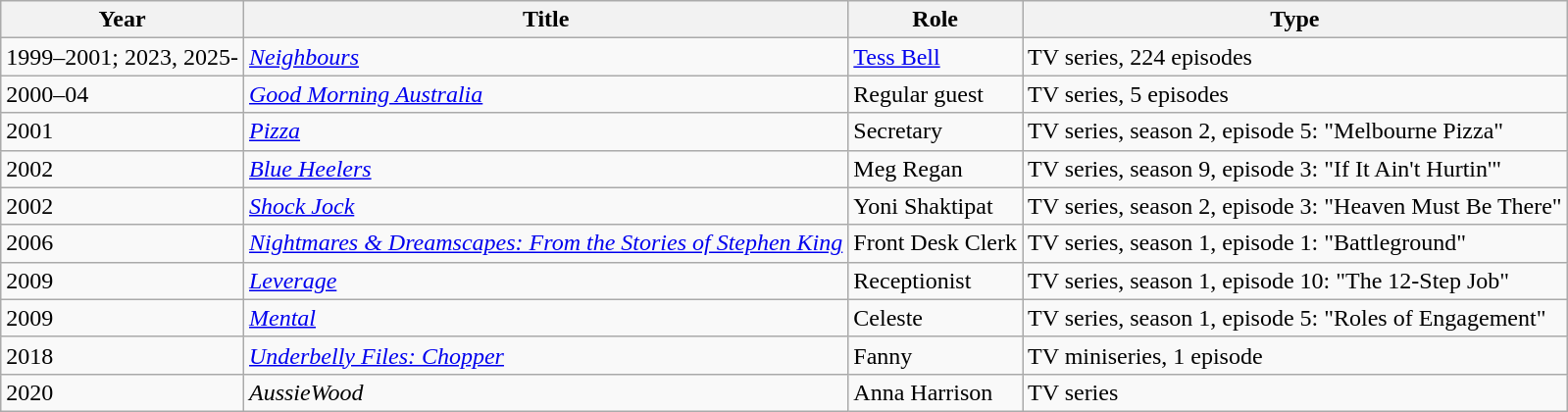<table class="wikitable">
<tr>
<th>Year</th>
<th>Title</th>
<th>Role</th>
<th>Type</th>
</tr>
<tr>
<td>1999–2001; 2023, 2025-</td>
<td><em><a href='#'>Neighbours</a></em></td>
<td><a href='#'>Tess Bell</a></td>
<td>TV series, 224 episodes</td>
</tr>
<tr>
<td>2000–04</td>
<td><em><a href='#'>Good Morning Australia</a></em></td>
<td>Regular guest</td>
<td>TV series, 5 episodes</td>
</tr>
<tr>
<td>2001</td>
<td><em><a href='#'>Pizza</a></em></td>
<td>Secretary</td>
<td>TV series, season 2, episode 5: "Melbourne Pizza"</td>
</tr>
<tr>
<td>2002</td>
<td><em><a href='#'>Blue Heelers</a></em></td>
<td>Meg Regan</td>
<td>TV series, season 9, episode 3: "If It Ain't Hurtin'"</td>
</tr>
<tr>
<td>2002</td>
<td><em><a href='#'>Shock Jock</a></em></td>
<td>Yoni Shaktipat</td>
<td>TV series, season 2, episode 3: "Heaven Must Be There"</td>
</tr>
<tr>
<td>2006</td>
<td><em><a href='#'>Nightmares & Dreamscapes: From the Stories of Stephen King</a></em></td>
<td>Front Desk Clerk</td>
<td>TV series, season 1, episode 1: "Battleground"</td>
</tr>
<tr>
<td>2009</td>
<td><em><a href='#'>Leverage</a></em></td>
<td>Receptionist</td>
<td>TV series, season 1, episode 10: "The 12-Step Job"</td>
</tr>
<tr>
<td>2009</td>
<td><em><a href='#'>Mental</a></em></td>
<td>Celeste</td>
<td>TV series, season 1, episode 5: "Roles of Engagement"</td>
</tr>
<tr>
<td>2018</td>
<td><em><a href='#'>Underbelly Files: Chopper</a></em></td>
<td>Fanny</td>
<td>TV miniseries, 1 episode</td>
</tr>
<tr>
<td>2020</td>
<td><em>AussieWood</em></td>
<td>Anna Harrison</td>
<td>TV series</td>
</tr>
</table>
